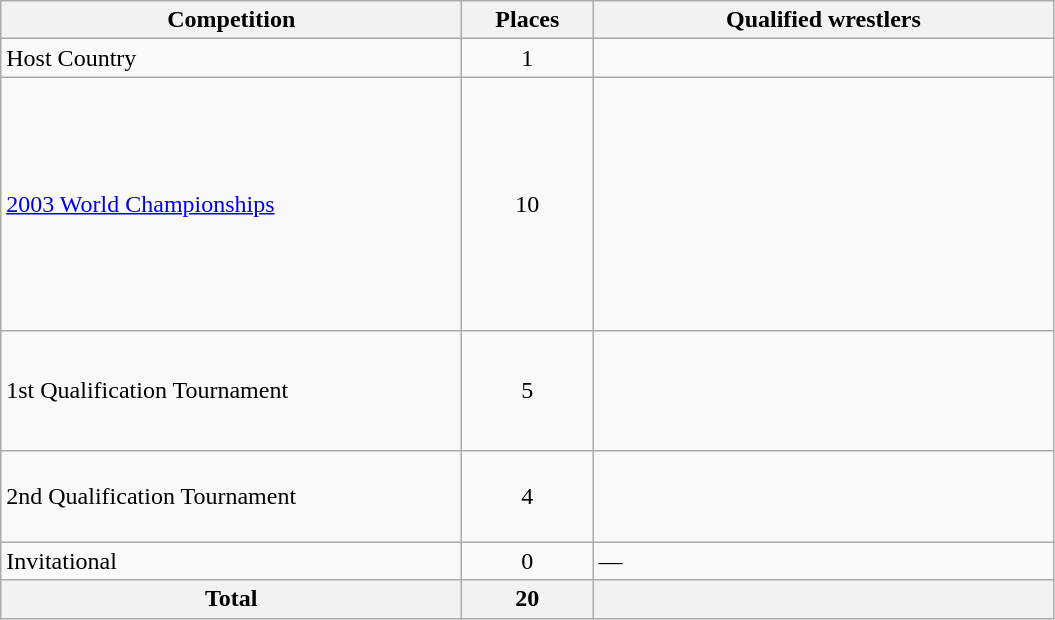<table class = "wikitable">
<tr>
<th width=300>Competition</th>
<th width=80>Places</th>
<th width=300>Qualified wrestlers</th>
</tr>
<tr>
<td>Host Country</td>
<td align="center">1</td>
<td></td>
</tr>
<tr>
<td><a href='#'>2003 World Championships</a></td>
<td align="center">10</td>
<td><br><br><br><br><br><br><br><br><br></td>
</tr>
<tr>
<td>1st Qualification Tournament</td>
<td align="center">5</td>
<td><br><br><br><br></td>
</tr>
<tr>
<td>2nd Qualification Tournament</td>
<td align="center">4</td>
<td><br><br><br></td>
</tr>
<tr>
<td>Invitational</td>
<td align="center">0</td>
<td>—</td>
</tr>
<tr>
<th>Total</th>
<th>20</th>
<th></th>
</tr>
</table>
